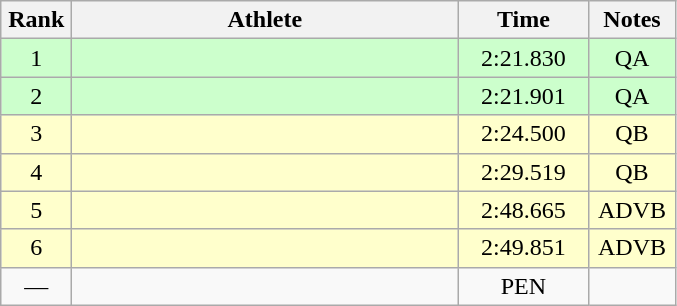<table class=wikitable style="text-align:center">
<tr>
<th width=40>Rank</th>
<th width=250>Athlete</th>
<th width=80>Time</th>
<th width=50>Notes</th>
</tr>
<tr bgcolor="ccffcc">
<td>1</td>
<td align=left></td>
<td>2:21.830</td>
<td>QA</td>
</tr>
<tr bgcolor="ccffcc">
<td>2</td>
<td align=left></td>
<td>2:21.901</td>
<td>QA</td>
</tr>
<tr bgcolor="ffffcc">
<td>3</td>
<td align=left></td>
<td>2:24.500</td>
<td>QB</td>
</tr>
<tr bgcolor="ffffcc">
<td>4</td>
<td align=left></td>
<td>2:29.519</td>
<td>QB</td>
</tr>
<tr bgcolor="ffffcc">
<td>5</td>
<td align=left></td>
<td>2:48.665</td>
<td>ADVB</td>
</tr>
<tr bgcolor="ffffcc">
<td>6</td>
<td align=left></td>
<td>2:49.851</td>
<td>ADVB</td>
</tr>
<tr>
<td>—</td>
<td align=left></td>
<td>PEN</td>
<td></td>
</tr>
</table>
